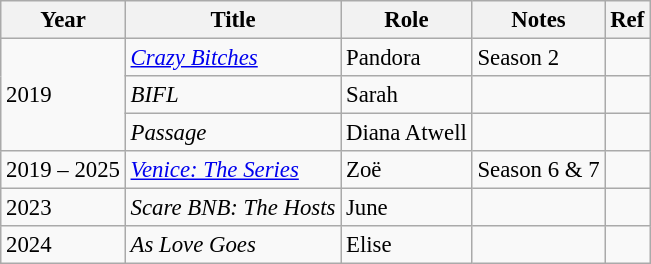<table class="wikitable" style="font-size: 95%;">
<tr>
<th>Year</th>
<th>Title</th>
<th>Role</th>
<th>Notes</th>
<th>Ref</th>
</tr>
<tr>
<td rowspan="3">2019</td>
<td><em><a href='#'>Crazy Bitches</a></em></td>
<td>Pandora</td>
<td>Season 2</td>
<td></td>
</tr>
<tr>
<td><em>BIFL</em></td>
<td>Sarah</td>
<td></td>
<td></td>
</tr>
<tr>
<td><em>Passage</em></td>
<td>Diana Atwell</td>
<td></td>
<td></td>
</tr>
<tr>
<td>2019 – 2025</td>
<td><em><a href='#'>Venice: The Series</a></em></td>
<td>Zoë</td>
<td>Season 6 & 7</td>
<td></td>
</tr>
<tr>
<td>2023</td>
<td><em>Scare BNB: The Hosts</em></td>
<td>June</td>
<td></td>
<td></td>
</tr>
<tr>
<td>2024</td>
<td><em>As Love Goes</em></td>
<td>Elise</td>
<td></td>
<td></td>
</tr>
</table>
